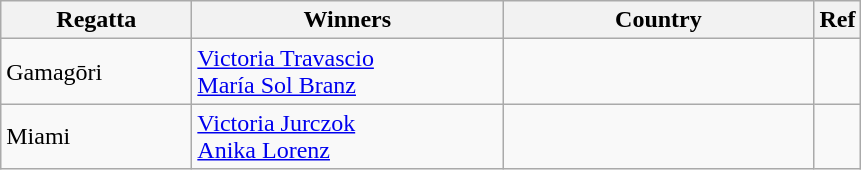<table class="wikitable">
<tr>
<th width=120>Regatta</th>
<th width=200px>Winners</th>
<th width=200px>Country</th>
<th>Ref</th>
</tr>
<tr>
<td>Gamagōri</td>
<td><a href='#'>Victoria Travascio</a><br><a href='#'>María Sol Branz</a></td>
<td></td>
<td></td>
</tr>
<tr>
<td>Miami</td>
<td><a href='#'>Victoria Jurczok</a><br><a href='#'>Anika Lorenz</a></td>
<td></td>
<td></td>
</tr>
</table>
